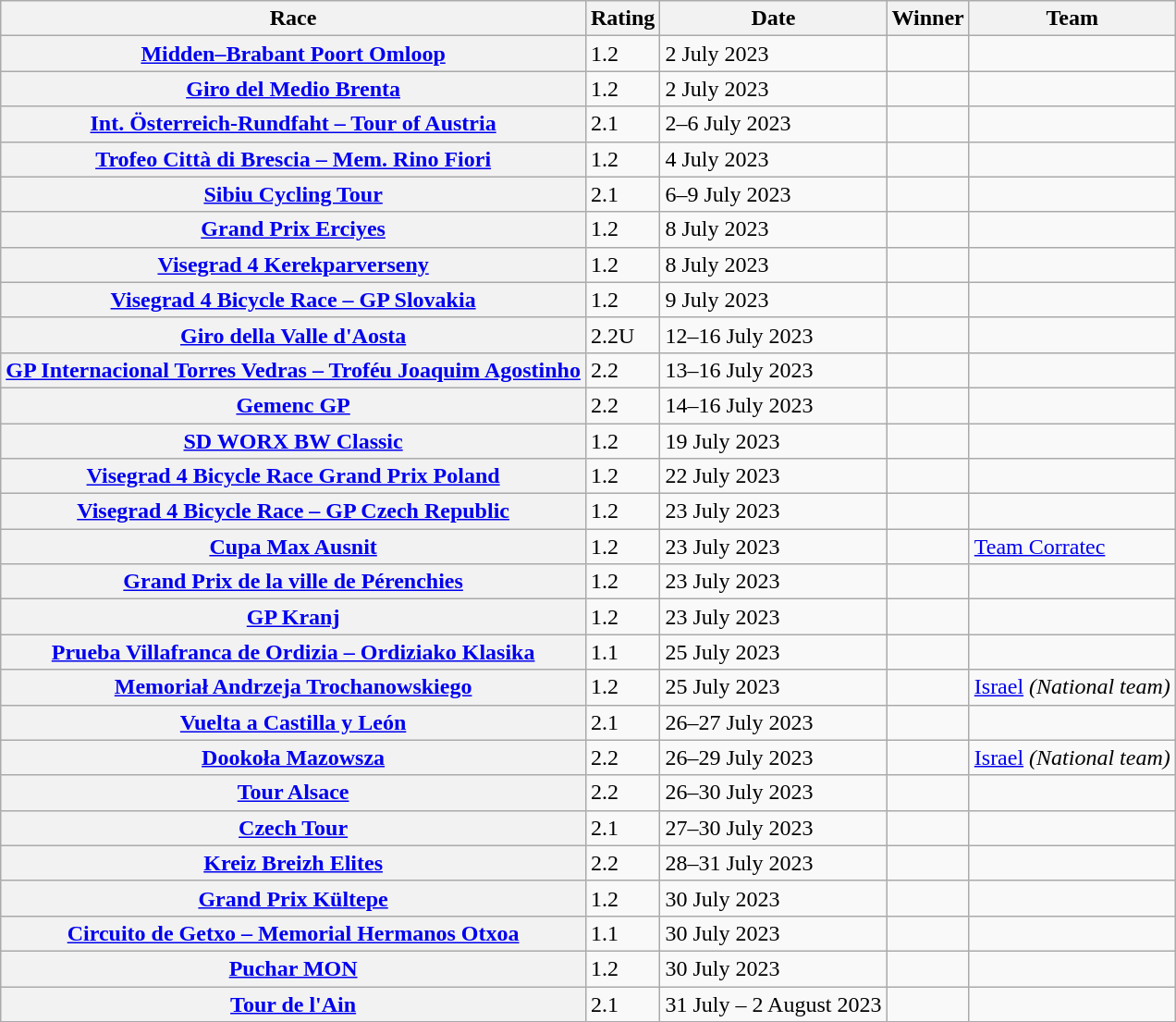<table class="wikitable plainrowheaders">
<tr>
<th scope="col">Race</th>
<th scope="col">Rating</th>
<th scope="col">Date</th>
<th scope="col">Winner</th>
<th scope="col">Team</th>
</tr>
<tr>
<th scope="row"> <a href='#'>Midden–Brabant Poort Omloop</a></th>
<td>1.2</td>
<td>2 July 2023</td>
<td></td>
<td></td>
</tr>
<tr>
<th scope="row"> <a href='#'>Giro del Medio Brenta</a></th>
<td>1.2</td>
<td>2 July 2023</td>
<td></td>
<td></td>
</tr>
<tr>
<th scope="row"> <a href='#'>Int. Österreich-Rundfaht – Tour of Austria</a></th>
<td>2.1</td>
<td>2–6 July 2023</td>
<td></td>
<td></td>
</tr>
<tr>
<th scope="row"> <a href='#'>Trofeo Città di Brescia – Mem. Rino Fiori</a></th>
<td>1.2</td>
<td>4 July 2023</td>
<td></td>
<td></td>
</tr>
<tr>
<th scope="row"> <a href='#'>Sibiu Cycling Tour</a></th>
<td>2.1</td>
<td>6–9 July 2023</td>
<td></td>
<td></td>
</tr>
<tr>
<th scope="row"> <a href='#'>Grand Prix Erciyes</a></th>
<td>1.2</td>
<td>8 July 2023</td>
<td></td>
<td></td>
</tr>
<tr>
<th scope="row"> <a href='#'>Visegrad 4 Kerekparverseny</a></th>
<td>1.2</td>
<td>8 July 2023</td>
<td></td>
<td></td>
</tr>
<tr>
<th scope="row"> <a href='#'>Visegrad 4 Bicycle Race – GP Slovakia</a></th>
<td>1.2</td>
<td>9 July 2023</td>
<td></td>
<td></td>
</tr>
<tr>
<th scope="row"> <a href='#'>Giro della Valle d'Aosta</a></th>
<td>2.2U</td>
<td>12–16 July 2023</td>
<td></td>
<td></td>
</tr>
<tr>
<th scope="row"> <a href='#'>GP Internacional Torres Vedras – Troféu Joaquim Agostinho</a></th>
<td>2.2</td>
<td>13–16 July 2023</td>
<td></td>
<td></td>
</tr>
<tr>
<th scope="row"> <a href='#'>Gemenc GP</a></th>
<td>2.2</td>
<td>14–16 July 2023</td>
<td></td>
<td></td>
</tr>
<tr>
<th scope="row"> <a href='#'>SD WORX BW Classic</a></th>
<td>1.2</td>
<td>19 July 2023</td>
<td></td>
<td></td>
</tr>
<tr>
<th scope="row"> <a href='#'>Visegrad 4 Bicycle Race Grand Prix Poland</a></th>
<td>1.2</td>
<td>22 July 2023</td>
<td></td>
<td></td>
</tr>
<tr>
<th scope="row"> <a href='#'>Visegrad 4 Bicycle Race – GP Czech Republic</a></th>
<td>1.2</td>
<td>23 July 2023</td>
<td></td>
<td></td>
</tr>
<tr>
<th scope="row"> <a href='#'>Cupa Max Ausnit</a></th>
<td>1.2</td>
<td>23 July 2023</td>
<td></td>
<td><a href='#'>Team Corratec</a></td>
</tr>
<tr>
<th scope="row"> <a href='#'>Grand Prix de la ville de Pérenchies</a></th>
<td>1.2</td>
<td>23 July 2023</td>
<td></td>
<td></td>
</tr>
<tr>
<th scope="row"> <a href='#'>GP Kranj</a></th>
<td>1.2</td>
<td>23 July 2023</td>
<td></td>
<td></td>
</tr>
<tr>
<th scope="row"> <a href='#'>Prueba Villafranca de Ordizia – Ordiziako Klasika</a></th>
<td>1.1</td>
<td>25 July 2023</td>
<td></td>
<td></td>
</tr>
<tr>
<th scope="row"> <a href='#'>Memoriał Andrzeja Trochanowskiego</a></th>
<td>1.2</td>
<td>25 July 2023</td>
<td></td>
<td><a href='#'>Israel</a> <em>(National team)</em></td>
</tr>
<tr>
<th scope="row"> <a href='#'>Vuelta a Castilla y León</a></th>
<td>2.1</td>
<td>26–27 July 2023</td>
<td></td>
<td></td>
</tr>
<tr>
<th scope="row"> <a href='#'>Dookoła Mazowsza</a></th>
<td>2.2</td>
<td>26–29 July 2023</td>
<td></td>
<td><a href='#'>Israel</a> <em>(National team)</em></td>
</tr>
<tr>
<th scope="row"> <a href='#'>Tour Alsace</a></th>
<td>2.2</td>
<td>26–30 July 2023</td>
<td></td>
<td></td>
</tr>
<tr>
<th scope="row"> <a href='#'>Czech Tour</a></th>
<td>2.1</td>
<td>27–30 July 2023</td>
<td></td>
<td></td>
</tr>
<tr>
<th scope="row"> <a href='#'>Kreiz Breizh Elites</a></th>
<td>2.2</td>
<td>28–31 July 2023</td>
<td></td>
<td></td>
</tr>
<tr>
<th scope="row"> <a href='#'>Grand Prix Kültepe</a></th>
<td>1.2</td>
<td>30 July 2023</td>
<td></td>
<td></td>
</tr>
<tr>
<th scope="row"> <a href='#'>Circuito de Getxo – Memorial Hermanos Otxoa</a></th>
<td>1.1</td>
<td>30 July 2023</td>
<td></td>
<td></td>
</tr>
<tr>
<th scope="row"> <a href='#'>Puchar MON</a></th>
<td>1.2</td>
<td>30 July 2023</td>
<td></td>
<td></td>
</tr>
<tr>
<th scope="row"> <a href='#'>Tour de l'Ain</a></th>
<td>2.1</td>
<td>31 July – 2 August 2023</td>
<td></td>
<td></td>
</tr>
</table>
